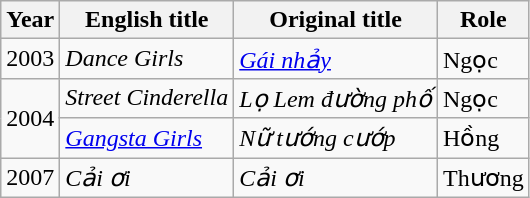<table class="wikitable sortable">
<tr>
<th>Year</th>
<th>English title</th>
<th>Original title</th>
<th>Role</th>
</tr>
<tr>
<td>2003</td>
<td><em>Dance Girls</em></td>
<td><a href='#'><em>Gái nhảy</em></a></td>
<td>Ngọc</td>
</tr>
<tr>
<td rowspan="2">2004</td>
<td><em>Street Cinderella</em></td>
<td><em>Lọ Lem đường phố</em></td>
<td>Ngọc</td>
</tr>
<tr>
<td><em><a href='#'>Gangsta Girls</a></em></td>
<td><em>Nữ tướng cướp</em></td>
<td>Hồng</td>
</tr>
<tr>
<td>2007</td>
<td><em>Cải ơi</em></td>
<td><em>Cải ơi</em></td>
<td>Thương</td>
</tr>
</table>
